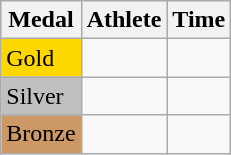<table class="wikitable">
<tr>
<th>Medal</th>
<th>Athlete</th>
<th>Time</th>
</tr>
<tr>
<td bgcolor="gold">Gold</td>
<td></td>
<td></td>
</tr>
<tr>
<td bgcolor="silver">Silver</td>
<td></td>
<td></td>
</tr>
<tr>
<td bgcolor="CC9966">Bronze</td>
<td></td>
<td></td>
</tr>
</table>
